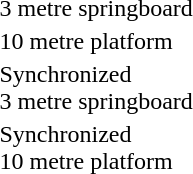<table>
<tr>
<td>3 metre springboard <br></td>
<td><strong></strong></td>
<td></td>
<td></td>
</tr>
<tr>
<td>10 metre platform <br></td>
<td><strong></strong></td>
<td></td>
<td></td>
</tr>
<tr>
<td>Synchronized<br>3 metre springboard <br></td>
<td><strong><br></strong></td>
<td><br></td>
<td><br></td>
</tr>
<tr>
<td>Synchronized<br>10 metre platform <br></td>
<td><strong><br></strong></td>
<td><br></td>
<td><br></td>
</tr>
</table>
